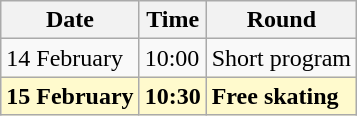<table class="wikitable">
<tr>
<th>Date</th>
<th>Time</th>
<th>Round</th>
</tr>
<tr>
<td>14 February</td>
<td>10:00</td>
<td>Short program</td>
</tr>
<tr style=background:lemonchiffon>
<td><strong>15 February</strong></td>
<td><strong>10:30</strong></td>
<td><strong>Free skating</strong></td>
</tr>
</table>
